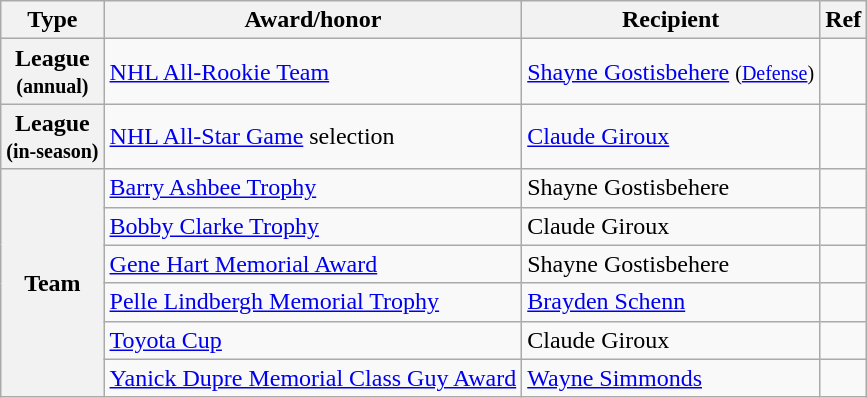<table class="wikitable">
<tr>
<th scope="col">Type</th>
<th scope="col">Award/honor</th>
<th scope="col">Recipient</th>
<th scope="col">Ref</th>
</tr>
<tr>
<th scope="row">League<br><small>(annual)</small></th>
<td><a href='#'>NHL All-Rookie Team</a></td>
<td><a href='#'>Shayne Gostisbehere</a> <small>(<a href='#'>Defense</a>)</small></td>
<td></td>
</tr>
<tr>
<th scope="row">League<br><small>(in-season)</small></th>
<td><a href='#'>NHL All-Star Game</a> selection</td>
<td><a href='#'>Claude Giroux</a></td>
<td></td>
</tr>
<tr>
<th scope="row" rowspan="6">Team</th>
<td><a href='#'>Barry Ashbee Trophy</a></td>
<td>Shayne Gostisbehere</td>
<td></td>
</tr>
<tr>
<td><a href='#'>Bobby Clarke Trophy</a></td>
<td>Claude Giroux</td>
<td></td>
</tr>
<tr>
<td><a href='#'>Gene Hart Memorial Award</a></td>
<td>Shayne Gostisbehere</td>
<td></td>
</tr>
<tr>
<td><a href='#'>Pelle Lindbergh Memorial Trophy</a></td>
<td><a href='#'>Brayden Schenn</a></td>
<td></td>
</tr>
<tr>
<td><a href='#'>Toyota Cup</a></td>
<td>Claude Giroux</td>
<td></td>
</tr>
<tr>
<td><a href='#'>Yanick Dupre Memorial Class Guy Award</a></td>
<td><a href='#'>Wayne Simmonds</a></td>
<td></td>
</tr>
</table>
